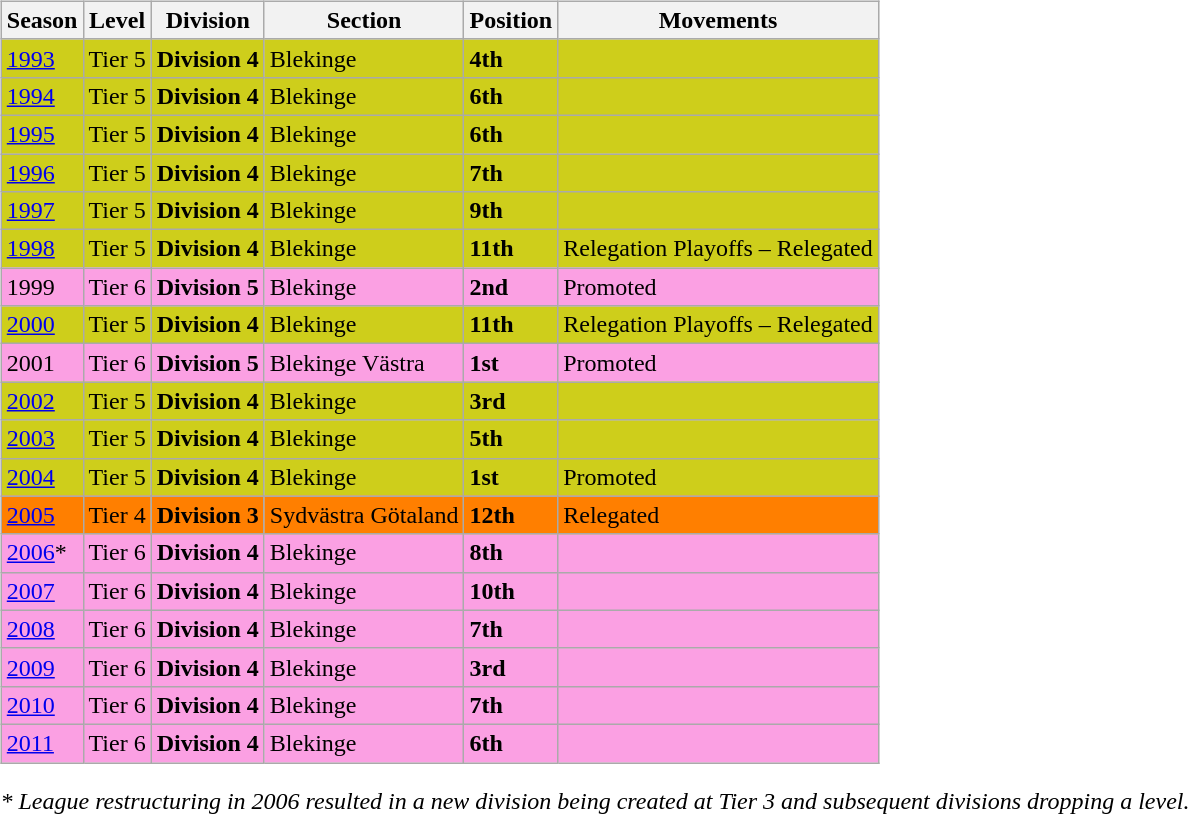<table>
<tr>
<td valign="top" width=0%><br><table class="wikitable">
<tr style="background:#f0f6fa;">
<th>Season</th>
<th>Level</th>
<th>Division</th>
<th>Section</th>
<th>Position</th>
<th>Movements</th>
</tr>
<tr>
<td style="background:#CECE1B;"><a href='#'>1993</a></td>
<td style="background:#CECE1B;">Tier 5</td>
<td style="background:#CECE1B;"><strong>Division 4</strong></td>
<td style="background:#CECE1B;">Blekinge</td>
<td style="background:#CECE1B;"><strong>4th</strong></td>
<td style="background:#CECE1B;"></td>
</tr>
<tr>
<td style="background:#CECE1B;"><a href='#'>1994</a></td>
<td style="background:#CECE1B;">Tier 5</td>
<td style="background:#CECE1B;"><strong>Division 4</strong></td>
<td style="background:#CECE1B;">Blekinge</td>
<td style="background:#CECE1B;"><strong>6th</strong></td>
<td style="background:#CECE1B;"></td>
</tr>
<tr>
<td style="background:#CECE1B;"><a href='#'>1995</a></td>
<td style="background:#CECE1B;">Tier 5</td>
<td style="background:#CECE1B;"><strong>Division 4</strong></td>
<td style="background:#CECE1B;">Blekinge</td>
<td style="background:#CECE1B;"><strong>6th</strong></td>
<td style="background:#CECE1B;"></td>
</tr>
<tr>
<td style="background:#CECE1B;"><a href='#'>1996</a></td>
<td style="background:#CECE1B;">Tier 5</td>
<td style="background:#CECE1B;"><strong>Division 4</strong></td>
<td style="background:#CECE1B;">Blekinge</td>
<td style="background:#CECE1B;"><strong>7th</strong></td>
<td style="background:#CECE1B;"></td>
</tr>
<tr>
<td style="background:#CECE1B;"><a href='#'>1997</a></td>
<td style="background:#CECE1B;">Tier 5</td>
<td style="background:#CECE1B;"><strong>Division 4</strong></td>
<td style="background:#CECE1B;">Blekinge</td>
<td style="background:#CECE1B;"><strong>9th</strong></td>
<td style="background:#CECE1B;"></td>
</tr>
<tr>
<td style="background:#CECE1B;"><a href='#'>1998</a></td>
<td style="background:#CECE1B;">Tier 5</td>
<td style="background:#CECE1B;"><strong>Division 4</strong></td>
<td style="background:#CECE1B;">Blekinge</td>
<td style="background:#CECE1B;"><strong>11th</strong></td>
<td style="background:#CECE1B;">Relegation Playoffs – Relegated</td>
</tr>
<tr>
<td style="background:#FBA0E3;">1999</td>
<td style="background:#FBA0E3;">Tier 6</td>
<td style="background:#FBA0E3;"><strong>Division 5</strong></td>
<td style="background:#FBA0E3;">Blekinge</td>
<td style="background:#FBA0E3;"><strong>2nd</strong></td>
<td style="background:#FBA0E3;">Promoted</td>
</tr>
<tr>
<td style="background:#CECE1B;"><a href='#'>2000</a></td>
<td style="background:#CECE1B;">Tier 5</td>
<td style="background:#CECE1B;"><strong>Division 4</strong></td>
<td style="background:#CECE1B;">Blekinge</td>
<td style="background:#CECE1B;"><strong>11th</strong></td>
<td style="background:#CECE1B;">Relegation Playoffs – Relegated</td>
</tr>
<tr>
<td style="background:#FBA0E3;">2001</td>
<td style="background:#FBA0E3;">Tier 6</td>
<td style="background:#FBA0E3;"><strong>Division 5</strong></td>
<td style="background:#FBA0E3;">Blekinge Västra</td>
<td style="background:#FBA0E3;"><strong>1st</strong></td>
<td style="background:#FBA0E3;">Promoted</td>
</tr>
<tr>
<td style="background:#CECE1B;"><a href='#'>2002</a></td>
<td style="background:#CECE1B;">Tier 5</td>
<td style="background:#CECE1B;"><strong>Division 4</strong></td>
<td style="background:#CECE1B;">Blekinge</td>
<td style="background:#CECE1B;"><strong>3rd</strong></td>
<td style="background:#CECE1B;"></td>
</tr>
<tr>
<td style="background:#CECE1B;"><a href='#'>2003</a></td>
<td style="background:#CECE1B;">Tier 5</td>
<td style="background:#CECE1B;"><strong>Division 4</strong></td>
<td style="background:#CECE1B;">Blekinge</td>
<td style="background:#CECE1B;"><strong>5th</strong></td>
<td style="background:#CECE1B;"></td>
</tr>
<tr>
<td style="background:#CECE1B;"><a href='#'>2004</a></td>
<td style="background:#CECE1B;">Tier 5</td>
<td style="background:#CECE1B;"><strong>Division 4</strong></td>
<td style="background:#CECE1B;">Blekinge</td>
<td style="background:#CECE1B;"><strong>1st</strong></td>
<td style="background:#CECE1B;">Promoted</td>
</tr>
<tr>
<td style="background:#FF7F00;"><a href='#'>2005</a></td>
<td style="background:#FF7F00;">Tier 4</td>
<td style="background:#FF7F00;"><strong>Division 3</strong></td>
<td style="background:#FF7F00;">Sydvästra Götaland</td>
<td style="background:#FF7F00;"><strong>12th</strong></td>
<td style="background:#FF7F00;">Relegated</td>
</tr>
<tr>
<td style="background:#FBA0E3;"><a href='#'>2006</a>*</td>
<td style="background:#FBA0E3;">Tier 6</td>
<td style="background:#FBA0E3;"><strong>Division 4</strong></td>
<td style="background:#FBA0E3;">Blekinge</td>
<td style="background:#FBA0E3;"><strong>8th</strong></td>
<td style="background:#FBA0E3;"></td>
</tr>
<tr>
<td style="background:#FBA0E3;"><a href='#'>2007</a></td>
<td style="background:#FBA0E3;">Tier 6</td>
<td style="background:#FBA0E3;"><strong>Division 4</strong></td>
<td style="background:#FBA0E3;">Blekinge</td>
<td style="background:#FBA0E3;"><strong>10th</strong></td>
<td style="background:#FBA0E3;"></td>
</tr>
<tr>
<td style="background:#FBA0E3;"><a href='#'>2008</a></td>
<td style="background:#FBA0E3;">Tier 6</td>
<td style="background:#FBA0E3;"><strong>Division 4</strong></td>
<td style="background:#FBA0E3;">Blekinge</td>
<td style="background:#FBA0E3;"><strong>7th</strong></td>
<td style="background:#FBA0E3;"></td>
</tr>
<tr>
<td style="background:#FBA0E3;"><a href='#'>2009</a></td>
<td style="background:#FBA0E3;">Tier 6</td>
<td style="background:#FBA0E3;"><strong>Division 4</strong></td>
<td style="background:#FBA0E3;">Blekinge</td>
<td style="background:#FBA0E3;"><strong>3rd</strong></td>
<td style="background:#FBA0E3;"></td>
</tr>
<tr>
<td style="background:#FBA0E3;"><a href='#'>2010</a></td>
<td style="background:#FBA0E3;">Tier 6</td>
<td style="background:#FBA0E3;"><strong>Division 4</strong></td>
<td style="background:#FBA0E3;">Blekinge</td>
<td style="background:#FBA0E3;"><strong>7th</strong></td>
<td style="background:#FBA0E3;"></td>
</tr>
<tr>
<td style="background:#FBA0E3;"><a href='#'>2011</a></td>
<td style="background:#FBA0E3;">Tier 6</td>
<td style="background:#FBA0E3;"><strong>Division 4</strong></td>
<td style="background:#FBA0E3;">Blekinge</td>
<td style="background:#FBA0E3;"><strong>6th</strong></td>
<td style="background:#FBA0E3;"></td>
</tr>
</table>
<em>* League restructuring in 2006 resulted in a new division being created at Tier 3 and subsequent divisions dropping a level.</em>


</td>
</tr>
</table>
